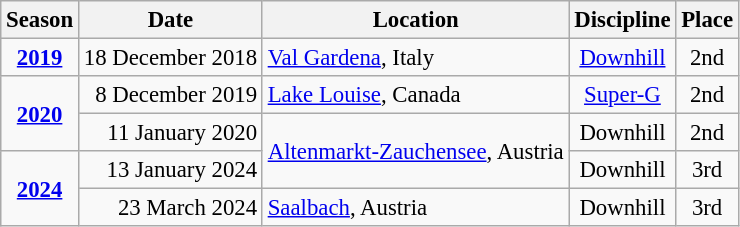<table class="wikitable" style="text-align:center; font-size:95%;">
<tr>
<th>Season</th>
<th>Date</th>
<th>Location</th>
<th>Discipline</th>
<th>Place</th>
</tr>
<tr>
<td><strong><a href='#'>2019</a></strong></td>
<td align=right>18 December 2018</td>
<td align=left> <a href='#'>Val Gardena</a>, Italy</td>
<td><a href='#'>Downhill</a></td>
<td>2nd</td>
</tr>
<tr>
<td rowspan=2><strong><a href='#'>2020</a></strong></td>
<td align=right>8 December 2019</td>
<td align=left> <a href='#'>Lake Louise</a>, Canada</td>
<td><a href='#'>Super-G</a></td>
<td>2nd</td>
</tr>
<tr>
<td align=right>11 January 2020</td>
<td rowspan=2 align=left> <a href='#'>Altenmarkt-Zauchensee</a>, Austria</td>
<td>Downhill</td>
<td>2nd</td>
</tr>
<tr>
<td rowspan=2><strong><a href='#'>2024</a></strong></td>
<td align=right>13 January 2024</td>
<td>Downhill</td>
<td>3rd</td>
</tr>
<tr>
<td align=right>23 March 2024</td>
<td align=left> <a href='#'>Saalbach</a>, Austria</td>
<td>Downhill</td>
<td>3rd</td>
</tr>
</table>
